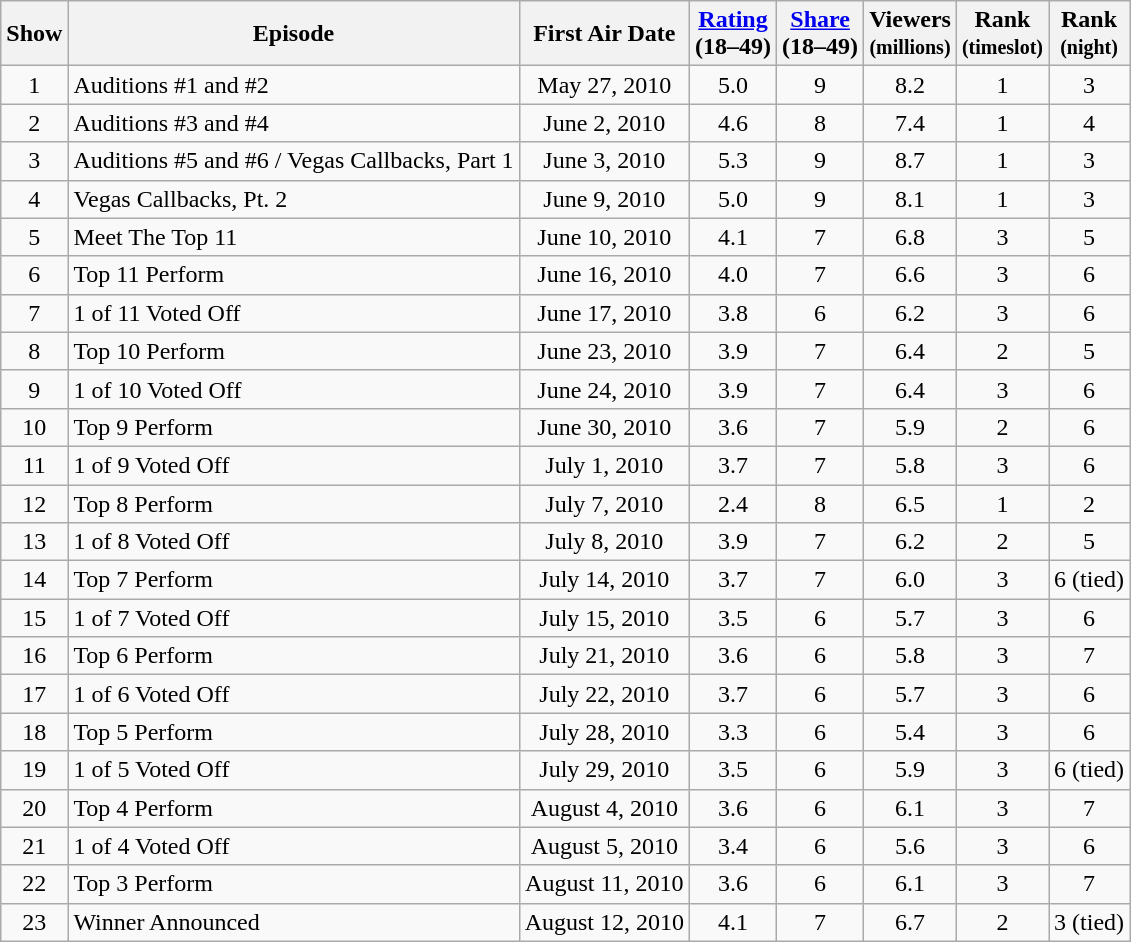<table class="wikitable" style="text-align:center">
<tr>
<th>Show</th>
<th>Episode</th>
<th>First Air Date</th>
<th><a href='#'>Rating</a><br>(18–49)</th>
<th><a href='#'>Share</a><br>(18–49)</th>
<th>Viewers<br><small>(millions)</small></th>
<th>Rank<br><small>(timeslot)</small></th>
<th>Rank<br><small>(night)</small></th>
</tr>
<tr>
<td>1</td>
<td style="text-align:left;">Auditions #1 and #2</td>
<td>May 27, 2010</td>
<td>5.0</td>
<td>9</td>
<td>8.2</td>
<td>1</td>
<td>3</td>
</tr>
<tr>
<td>2</td>
<td style="text-align:left;">Auditions #3 and #4</td>
<td>June 2, 2010</td>
<td>4.6</td>
<td>8</td>
<td>7.4</td>
<td>1</td>
<td>4</td>
</tr>
<tr>
<td>3</td>
<td style="text-align:left;">Auditions #5 and #6 / Vegas Callbacks, Part 1</td>
<td>June 3, 2010</td>
<td>5.3</td>
<td>9</td>
<td>8.7</td>
<td>1</td>
<td>3</td>
</tr>
<tr>
<td>4</td>
<td style="text-align:left;">Vegas Callbacks, Pt. 2</td>
<td>June 9, 2010</td>
<td>5.0</td>
<td>9</td>
<td>8.1</td>
<td>1</td>
<td>3</td>
</tr>
<tr>
<td>5</td>
<td style="text-align:left;">Meet The Top 11</td>
<td>June 10, 2010</td>
<td>4.1</td>
<td>7</td>
<td>6.8</td>
<td>3</td>
<td>5</td>
</tr>
<tr>
<td>6</td>
<td style="text-align:left;">Top 11 Perform</td>
<td>June 16, 2010</td>
<td>4.0</td>
<td>7</td>
<td>6.6</td>
<td>3</td>
<td>6</td>
</tr>
<tr>
<td>7</td>
<td style="text-align:left;">1 of 11 Voted Off</td>
<td>June 17, 2010</td>
<td>3.8</td>
<td>6</td>
<td>6.2</td>
<td>3</td>
<td>6</td>
</tr>
<tr>
<td>8</td>
<td style="text-align:left;">Top 10 Perform</td>
<td>June 23, 2010</td>
<td>3.9</td>
<td>7</td>
<td>6.4</td>
<td>2</td>
<td>5</td>
</tr>
<tr>
<td>9</td>
<td style="text-align:left;">1 of 10 Voted Off</td>
<td>June 24, 2010</td>
<td>3.9</td>
<td>7</td>
<td>6.4</td>
<td>3</td>
<td>6</td>
</tr>
<tr>
<td>10</td>
<td style="text-align:left;">Top 9 Perform</td>
<td>June 30, 2010</td>
<td>3.6</td>
<td>7</td>
<td>5.9</td>
<td>2</td>
<td>6</td>
</tr>
<tr>
<td>11</td>
<td style="text-align:left;">1 of 9 Voted Off</td>
<td>July 1, 2010</td>
<td>3.7</td>
<td>7</td>
<td>5.8</td>
<td>3</td>
<td>6</td>
</tr>
<tr>
<td>12</td>
<td style="text-align:left;">Top 8 Perform</td>
<td>July 7, 2010</td>
<td>2.4</td>
<td>8</td>
<td>6.5</td>
<td>1</td>
<td>2</td>
</tr>
<tr>
<td>13</td>
<td style="text-align:left;">1 of 8 Voted Off</td>
<td>July 8, 2010</td>
<td>3.9</td>
<td>7</td>
<td>6.2</td>
<td>2</td>
<td>5</td>
</tr>
<tr>
<td>14</td>
<td style="text-align:left;">Top 7 Perform</td>
<td>July 14, 2010</td>
<td>3.7</td>
<td>7</td>
<td>6.0</td>
<td>3</td>
<td>6 (tied)</td>
</tr>
<tr>
<td>15</td>
<td style="text-align:left;">1 of 7 Voted Off</td>
<td>July 15, 2010</td>
<td>3.5</td>
<td>6</td>
<td>5.7</td>
<td>3</td>
<td>6</td>
</tr>
<tr>
<td>16</td>
<td style="text-align:left;">Top 6 Perform</td>
<td>July 21, 2010</td>
<td>3.6</td>
<td>6</td>
<td>5.8</td>
<td>3</td>
<td>7</td>
</tr>
<tr>
<td>17</td>
<td style="text-align:left;">1 of 6 Voted Off</td>
<td>July 22, 2010</td>
<td>3.7</td>
<td>6</td>
<td>5.7</td>
<td>3</td>
<td>6</td>
</tr>
<tr>
<td>18</td>
<td style="text-align:left;">Top 5 Perform</td>
<td>July 28, 2010</td>
<td>3.3</td>
<td>6</td>
<td>5.4</td>
<td>3</td>
<td>6</td>
</tr>
<tr>
<td>19</td>
<td style="text-align:left;">1 of 5 Voted Off</td>
<td>July 29, 2010</td>
<td>3.5</td>
<td>6</td>
<td>5.9</td>
<td>3</td>
<td>6 (tied)</td>
</tr>
<tr>
<td>20</td>
<td style="text-align:left;">Top 4 Perform</td>
<td>August 4, 2010</td>
<td>3.6</td>
<td>6</td>
<td>6.1</td>
<td>3</td>
<td>7</td>
</tr>
<tr>
<td>21</td>
<td style="text-align:left;">1 of 4 Voted Off</td>
<td>August 5, 2010</td>
<td>3.4</td>
<td>6</td>
<td>5.6</td>
<td>3</td>
<td>6</td>
</tr>
<tr>
<td>22</td>
<td style="text-align:left;">Top 3 Perform</td>
<td>August 11, 2010</td>
<td>3.6</td>
<td>6</td>
<td>6.1</td>
<td>3</td>
<td>7</td>
</tr>
<tr>
<td>23</td>
<td style="text-align:left;">Winner Announced</td>
<td>August 12, 2010</td>
<td>4.1</td>
<td>7</td>
<td>6.7</td>
<td>2</td>
<td>3 (tied)</td>
</tr>
</table>
